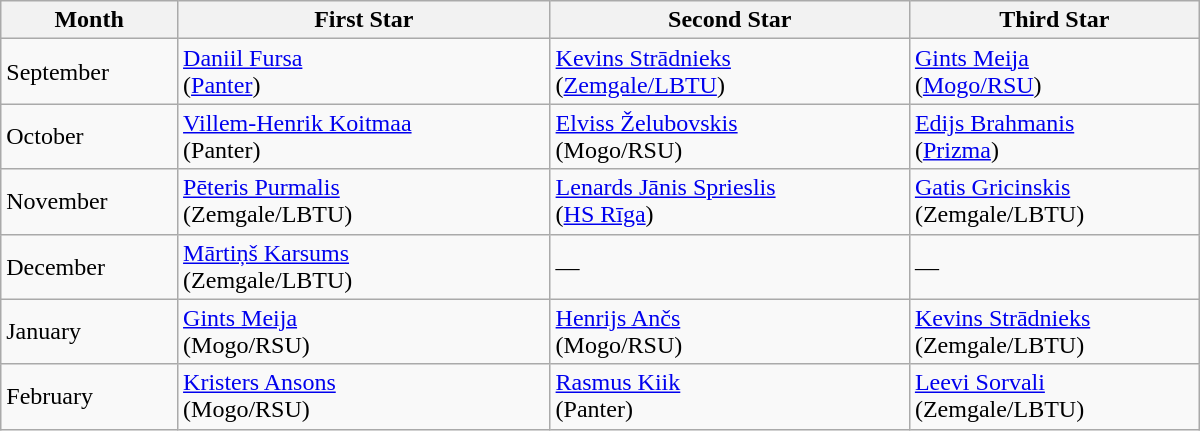<table class="wikitable" style="width:50em;">
<tr>
<th>Month</th>
<th>First Star</th>
<th>Second Star</th>
<th>Third Star</th>
</tr>
<tr>
<td>September</td>
<td><a href='#'>Daniil Fursa</a><br>(<a href='#'>Panter</a>)</td>
<td><a href='#'>Kevins Strādnieks</a><br>(<a href='#'>Zemgale/LBTU</a>)</td>
<td><a href='#'>Gints Meija</a><br>(<a href='#'>Mogo/RSU</a>)</td>
</tr>
<tr>
<td>October</td>
<td><a href='#'>Villem-Henrik Koitmaa</a><br>(Panter)</td>
<td><a href='#'>Elviss Želubovskis</a><br>(Mogo/RSU)</td>
<td><a href='#'>Edijs Brahmanis</a><br>(<a href='#'>Prizma</a>)</td>
</tr>
<tr>
<td>November</td>
<td><a href='#'>Pēteris Purmalis</a><br>(Zemgale/LBTU)</td>
<td><a href='#'>Lenards Jānis Sprieslis</a><br>(<a href='#'>HS Rīga</a>)</td>
<td><a href='#'>Gatis Gricinskis</a><br>(Zemgale/LBTU)</td>
</tr>
<tr>
<td>December</td>
<td><a href='#'>Mārtiņš Karsums</a><br>(Zemgale/LBTU)</td>
<td>—</td>
<td>—</td>
</tr>
<tr>
<td>January</td>
<td><a href='#'>Gints Meija</a><br>(Mogo/RSU)</td>
<td><a href='#'>Henrijs Ančs</a><br>(Mogo/RSU)</td>
<td><a href='#'>Kevins Strādnieks</a><br>(Zemgale/LBTU)</td>
</tr>
<tr>
<td>February</td>
<td><a href='#'>Kristers Ansons</a><br>(Mogo/RSU)</td>
<td><a href='#'>Rasmus Kiik</a><br>(Panter)</td>
<td><a href='#'>Leevi Sorvali</a><br>(Zemgale/LBTU)</td>
</tr>
</table>
